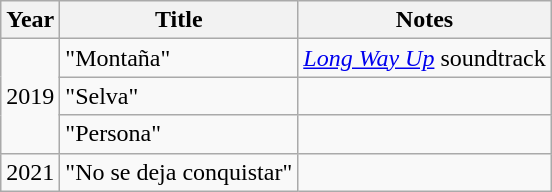<table class="wikitable">
<tr>
<th>Year</th>
<th>Title</th>
<th>Notes</th>
</tr>
<tr>
<td rowspan="3">2019</td>
<td>"Montaña"</td>
<td><em><a href='#'>Long Way Up</a></em> soundtrack</td>
</tr>
<tr>
<td>"Selva"</td>
<td></td>
</tr>
<tr>
<td>"Persona"</td>
<td></td>
</tr>
<tr>
<td>2021</td>
<td>"No se deja conquistar"</td>
<td></td>
</tr>
</table>
